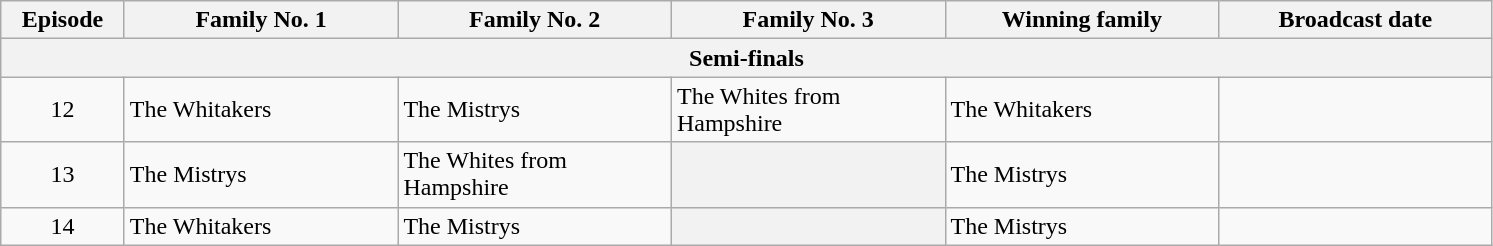<table class="wikitable">
<tr>
<th width="75">Episode</th>
<th width="175">Family No. 1</th>
<th width="175">Family No. 2</th>
<th width="175">Family No. 3</th>
<th width="175">Winning family</th>
<th width="175">Broadcast date</th>
</tr>
<tr>
<th colspan=6; align="center"><strong>Semi-finals</strong></th>
</tr>
<tr>
<td align="center">12</td>
<td>The Whitakers</td>
<td>The Mistrys</td>
<td>The Whites from Hampshire</td>
<td>The Whitakers</td>
<td></td>
</tr>
<tr>
<td align="center">13</td>
<td>The Mistrys</td>
<td>The Whites from Hampshire</td>
<th></th>
<td>The Mistrys</td>
<td></td>
</tr>
<tr>
<td align="center">14</td>
<td>The Whitakers</td>
<td>The Mistrys</td>
<th></th>
<td>The Mistrys</td>
<td></td>
</tr>
</table>
